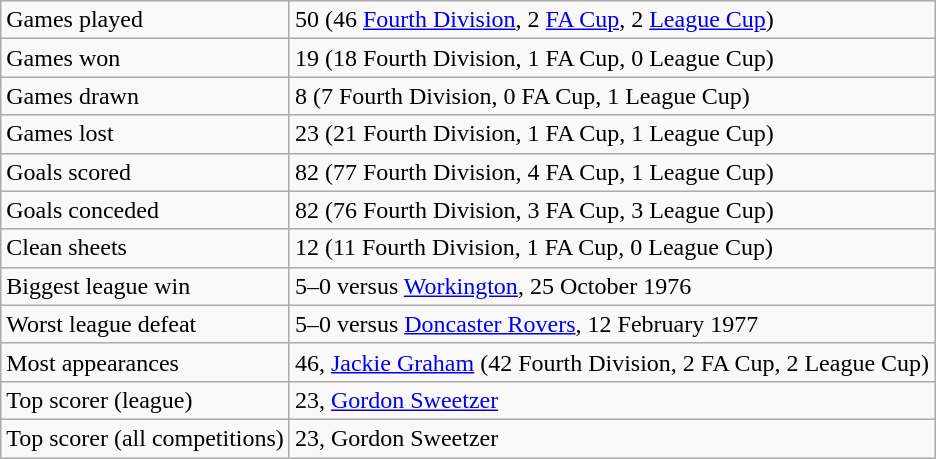<table class="wikitable">
<tr>
<td>Games played</td>
<td>50 (46 <a href='#'>Fourth Division</a>, 2 <a href='#'>FA Cup</a>, 2 <a href='#'>League Cup</a>)</td>
</tr>
<tr>
<td>Games won</td>
<td>19 (18 Fourth Division, 1 FA Cup, 0 League Cup)</td>
</tr>
<tr>
<td>Games drawn</td>
<td>8 (7 Fourth Division, 0 FA Cup, 1 League Cup)</td>
</tr>
<tr>
<td>Games lost</td>
<td>23 (21 Fourth Division, 1 FA Cup, 1 League Cup)</td>
</tr>
<tr>
<td>Goals scored</td>
<td>82 (77 Fourth Division, 4 FA Cup, 1 League Cup)</td>
</tr>
<tr>
<td>Goals conceded</td>
<td>82 (76 Fourth Division, 3 FA Cup, 3 League Cup)</td>
</tr>
<tr>
<td>Clean sheets</td>
<td>12 (11 Fourth Division, 1 FA Cup, 0 League Cup)</td>
</tr>
<tr>
<td>Biggest league win</td>
<td>5–0 versus <a href='#'>Workington</a>, 25 October 1976</td>
</tr>
<tr>
<td>Worst league defeat</td>
<td>5–0 versus <a href='#'>Doncaster Rovers</a>, 12 February 1977</td>
</tr>
<tr>
<td>Most appearances</td>
<td>46, <a href='#'>Jackie Graham</a> (42 Fourth Division, 2 FA Cup, 2 League Cup)</td>
</tr>
<tr>
<td>Top scorer (league)</td>
<td>23, <a href='#'>Gordon Sweetzer</a></td>
</tr>
<tr>
<td>Top scorer (all competitions)</td>
<td>23, Gordon Sweetzer</td>
</tr>
</table>
